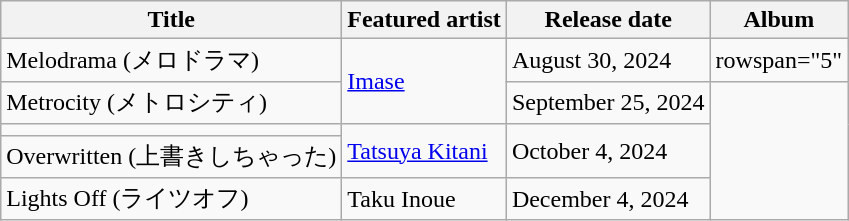<table class="wikitable">
<tr>
<th>Title</th>
<th>Featured artist</th>
<th>Release date</th>
<th>Album</th>
</tr>
<tr>
<td>Melodrama (メロドラマ)</td>
<td rowspan="2"><a href='#'>Imase</a></td>
<td>August 30, 2024</td>
<td>rowspan="5" </td>
</tr>
<tr>
<td>Metrocity (メトロシティ)</td>
<td>September 25, 2024</td>
</tr>
<tr>
<td></td>
<td rowspan="2"><a href='#'>Tatsuya Kitani</a></td>
<td rowspan="2">October 4, 2024</td>
</tr>
<tr>
<td>Overwritten (上書きしちゃった)</td>
</tr>
<tr>
<td>Lights Off (ライツオフ)</td>
<td>Taku Inoue</td>
<td>December 4, 2024</td>
</tr>
</table>
